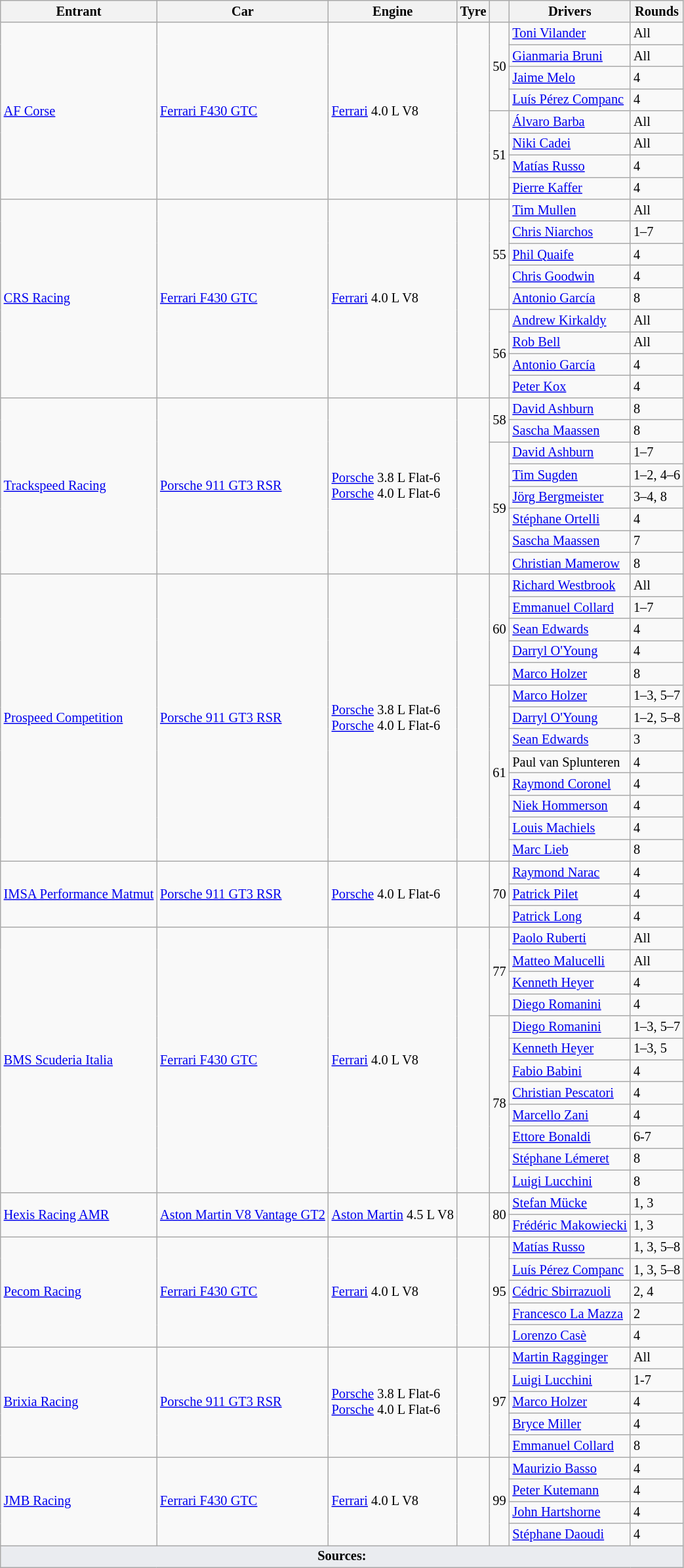<table class="wikitable" style="font-size: 85%">
<tr>
<th>Entrant</th>
<th>Car</th>
<th>Engine</th>
<th>Tyre</th>
<th></th>
<th>Drivers</th>
<th>Rounds</th>
</tr>
<tr>
<td rowspan=8> <a href='#'>AF Corse</a></td>
<td rowspan=8><a href='#'>Ferrari F430 GTC</a></td>
<td rowspan=8><a href='#'>Ferrari</a> 4.0 L V8</td>
<td rowspan=8></td>
<td rowspan=4>50</td>
<td> <a href='#'>Toni Vilander</a></td>
<td>All</td>
</tr>
<tr>
<td> <a href='#'>Gianmaria Bruni</a></td>
<td>All</td>
</tr>
<tr>
<td> <a href='#'>Jaime Melo</a></td>
<td>4</td>
</tr>
<tr>
<td> <a href='#'>Luís Pérez Companc</a></td>
<td>4</td>
</tr>
<tr>
<td rowspan=4>51</td>
<td> <a href='#'>Álvaro Barba</a></td>
<td>All</td>
</tr>
<tr>
<td> <a href='#'>Niki Cadei</a></td>
<td>All</td>
</tr>
<tr>
<td> <a href='#'>Matías Russo</a></td>
<td>4</td>
</tr>
<tr>
<td> <a href='#'>Pierre Kaffer</a></td>
<td>4</td>
</tr>
<tr>
<td rowspan=9> <a href='#'>CRS Racing</a></td>
<td rowspan=9><a href='#'>Ferrari F430 GTC</a></td>
<td rowspan=9><a href='#'>Ferrari</a> 4.0 L V8</td>
<td rowspan=9></td>
<td rowspan=5>55</td>
<td> <a href='#'>Tim Mullen</a></td>
<td>All</td>
</tr>
<tr>
<td> <a href='#'>Chris Niarchos</a></td>
<td>1–7</td>
</tr>
<tr>
<td> <a href='#'>Phil Quaife</a></td>
<td>4</td>
</tr>
<tr>
<td> <a href='#'>Chris Goodwin</a></td>
<td>4</td>
</tr>
<tr>
<td> <a href='#'>Antonio García</a></td>
<td>8</td>
</tr>
<tr>
<td rowspan=4>56</td>
<td> <a href='#'>Andrew Kirkaldy</a></td>
<td>All</td>
</tr>
<tr>
<td> <a href='#'>Rob Bell</a></td>
<td>All</td>
</tr>
<tr>
<td> <a href='#'>Antonio García</a></td>
<td>4</td>
</tr>
<tr>
<td> <a href='#'>Peter Kox</a></td>
<td>4</td>
</tr>
<tr>
<td rowspan=8> <a href='#'>Trackspeed Racing</a></td>
<td rowspan=8><a href='#'>Porsche 911 GT3 RSR</a></td>
<td rowspan=8><a href='#'>Porsche</a> 3.8 L Flat-6<br><a href='#'>Porsche</a> 4.0 L Flat-6</td>
<td rowspan=8></td>
<td rowspan=2>58</td>
<td> <a href='#'>David Ashburn</a></td>
<td>8</td>
</tr>
<tr>
<td> <a href='#'>Sascha Maassen</a></td>
<td>8</td>
</tr>
<tr>
<td rowspan=6>59</td>
<td> <a href='#'>David Ashburn</a></td>
<td>1–7</td>
</tr>
<tr>
<td> <a href='#'>Tim Sugden</a></td>
<td>1–2, 4–6</td>
</tr>
<tr>
<td> <a href='#'>Jörg Bergmeister</a></td>
<td>3–4, 8</td>
</tr>
<tr>
<td> <a href='#'>Stéphane Ortelli</a></td>
<td>4</td>
</tr>
<tr>
<td> <a href='#'>Sascha Maassen</a></td>
<td>7</td>
</tr>
<tr>
<td> <a href='#'>Christian Mamerow</a></td>
<td>8</td>
</tr>
<tr>
<td rowspan=13> <a href='#'>Prospeed Competition</a></td>
<td rowspan=13><a href='#'>Porsche 911 GT3 RSR</a></td>
<td rowspan=13><a href='#'>Porsche</a> 3.8 L Flat-6<br><a href='#'>Porsche</a> 4.0 L Flat-6</td>
<td rowspan=13></td>
<td rowspan=5>60</td>
<td> <a href='#'>Richard Westbrook</a></td>
<td>All</td>
</tr>
<tr>
<td> <a href='#'>Emmanuel Collard</a></td>
<td>1–7</td>
</tr>
<tr>
<td> <a href='#'>Sean Edwards</a></td>
<td>4</td>
</tr>
<tr>
<td> <a href='#'>Darryl O'Young</a></td>
<td>4</td>
</tr>
<tr>
<td> <a href='#'>Marco Holzer</a></td>
<td>8</td>
</tr>
<tr>
<td rowspan=8>61</td>
<td> <a href='#'>Marco Holzer</a></td>
<td>1–3, 5–7</td>
</tr>
<tr>
<td> <a href='#'>Darryl O'Young</a></td>
<td>1–2, 5–8</td>
</tr>
<tr>
<td> <a href='#'>Sean Edwards</a></td>
<td>3</td>
</tr>
<tr>
<td> Paul van Splunteren</td>
<td>4</td>
</tr>
<tr>
<td> <a href='#'>Raymond Coronel</a></td>
<td>4</td>
</tr>
<tr>
<td> <a href='#'>Niek Hommerson</a></td>
<td>4</td>
</tr>
<tr>
<td> <a href='#'>Louis Machiels</a></td>
<td>4</td>
</tr>
<tr>
<td> <a href='#'>Marc Lieb</a></td>
<td>8</td>
</tr>
<tr>
<td rowspan=3> <a href='#'>IMSA Performance Matmut</a></td>
<td rowspan=3><a href='#'>Porsche 911 GT3 RSR</a></td>
<td rowspan=3><a href='#'>Porsche</a> 4.0 L Flat-6</td>
<td rowspan=3></td>
<td rowspan=3>70</td>
<td> <a href='#'>Raymond Narac</a></td>
<td>4</td>
</tr>
<tr>
<td> <a href='#'>Patrick Pilet</a></td>
<td>4</td>
</tr>
<tr>
<td> <a href='#'>Patrick Long</a></td>
<td>4</td>
</tr>
<tr>
<td rowspan=12> <a href='#'>BMS Scuderia Italia</a></td>
<td rowspan=12><a href='#'>Ferrari F430 GTC</a></td>
<td rowspan=12><a href='#'>Ferrari</a> 4.0 L V8</td>
<td rowspan=12><br></td>
<td rowspan=4>77</td>
<td> <a href='#'>Paolo Ruberti</a></td>
<td>All</td>
</tr>
<tr>
<td> <a href='#'>Matteo Malucelli</a></td>
<td>All</td>
</tr>
<tr>
<td> <a href='#'>Kenneth Heyer</a></td>
<td>4</td>
</tr>
<tr>
<td> <a href='#'>Diego Romanini</a></td>
<td>4</td>
</tr>
<tr>
<td rowspan=8>78</td>
<td> <a href='#'>Diego Romanini</a></td>
<td>1–3, 5–7</td>
</tr>
<tr>
<td> <a href='#'>Kenneth Heyer</a></td>
<td>1–3, 5</td>
</tr>
<tr>
<td> <a href='#'>Fabio Babini</a></td>
<td>4</td>
</tr>
<tr>
<td> <a href='#'>Christian Pescatori</a></td>
<td>4</td>
</tr>
<tr>
<td> <a href='#'>Marcello Zani</a></td>
<td>4</td>
</tr>
<tr>
<td> <a href='#'>Ettore Bonaldi</a></td>
<td>6-7</td>
</tr>
<tr>
<td> <a href='#'>Stéphane Lémeret</a></td>
<td>8</td>
</tr>
<tr>
<td> <a href='#'>Luigi Lucchini</a></td>
<td>8</td>
</tr>
<tr>
<td rowspan=2> <a href='#'>Hexis Racing AMR</a></td>
<td rowspan=2><a href='#'>Aston Martin V8 Vantage GT2</a></td>
<td rowspan=2><a href='#'>Aston Martin</a> 4.5 L V8</td>
<td rowspan=2></td>
<td rowspan=2>80</td>
<td> <a href='#'>Stefan Mücke</a></td>
<td>1, 3</td>
</tr>
<tr>
<td> <a href='#'>Frédéric Makowiecki</a></td>
<td>1, 3</td>
</tr>
<tr>
<td rowspan=5> <a href='#'>Pecom Racing</a></td>
<td rowspan=5><a href='#'>Ferrari F430 GTC</a></td>
<td rowspan=5><a href='#'>Ferrari</a> 4.0 L V8</td>
<td rowspan=5></td>
<td rowspan=5>95</td>
<td> <a href='#'>Matías Russo</a></td>
<td>1, 3, 5–8</td>
</tr>
<tr>
<td> <a href='#'>Luís Pérez Companc</a></td>
<td>1, 3, 5–8</td>
</tr>
<tr>
<td> <a href='#'>Cédric Sbirrazuoli</a></td>
<td>2, 4</td>
</tr>
<tr>
<td> <a href='#'>Francesco La Mazza</a></td>
<td>2</td>
</tr>
<tr>
<td> <a href='#'>Lorenzo Casè</a></td>
<td>4</td>
</tr>
<tr>
<td rowspan=5> <a href='#'>Brixia Racing</a></td>
<td rowspan=5><a href='#'>Porsche 911 GT3 RSR</a></td>
<td rowspan=5><a href='#'>Porsche</a> 3.8 L Flat-6<br><a href='#'>Porsche</a> 4.0 L Flat-6</td>
<td rowspan=5></td>
<td rowspan=5>97</td>
<td> <a href='#'>Martin Ragginger</a></td>
<td>All</td>
</tr>
<tr>
<td> <a href='#'>Luigi Lucchini</a></td>
<td>1-7</td>
</tr>
<tr>
<td> <a href='#'>Marco Holzer</a></td>
<td>4</td>
</tr>
<tr>
<td> <a href='#'>Bryce Miller</a></td>
<td>4</td>
</tr>
<tr>
<td> <a href='#'>Emmanuel Collard</a></td>
<td>8</td>
</tr>
<tr>
<td rowspan=4> <a href='#'>JMB Racing</a></td>
<td rowspan=4><a href='#'>Ferrari F430 GTC</a></td>
<td rowspan=4><a href='#'>Ferrari</a> 4.0 L V8</td>
<td rowspan=4></td>
<td rowspan=4>99</td>
<td> <a href='#'>Maurizio Basso</a></td>
<td>4</td>
</tr>
<tr>
<td> <a href='#'>Peter Kutemann</a></td>
<td>4</td>
</tr>
<tr>
<td> <a href='#'>John Hartshorne</a></td>
<td>4</td>
</tr>
<tr>
<td> <a href='#'>Stéphane Daoudi</a></td>
<td>4</td>
</tr>
<tr class="sortbottom">
<td colspan="7" style="background-color:#EAECF0;text-align:center"><strong>Sources:</strong></td>
</tr>
</table>
